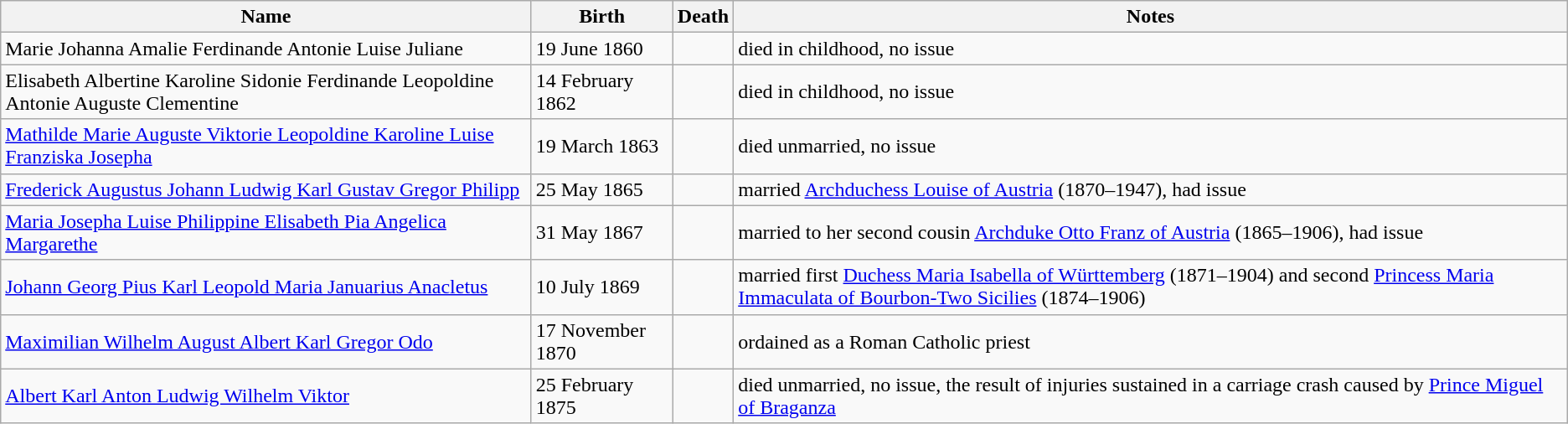<table class="wikitable">
<tr>
<th>Name</th>
<th>Birth</th>
<th>Death</th>
<th>Notes</th>
</tr>
<tr>
<td>Marie Johanna Amalie Ferdinande Antonie Luise Juliane</td>
<td>19 June  1860</td>
<td></td>
<td>died in childhood, no issue</td>
</tr>
<tr>
<td>Elisabeth Albertine Karoline Sidonie Ferdinande Leopoldine Antonie Auguste Clementine</td>
<td>14 February  1862</td>
<td></td>
<td>died in childhood, no issue</td>
</tr>
<tr>
<td><a href='#'>Mathilde Marie Auguste Viktorie Leopoldine Karoline Luise Franziska Josepha</a></td>
<td>19 March 1863</td>
<td></td>
<td>died unmarried, no issue</td>
</tr>
<tr>
<td><a href='#'>Frederick Augustus Johann Ludwig Karl Gustav Gregor Philipp</a></td>
<td>25 May 1865</td>
<td></td>
<td>married <a href='#'>Archduchess Louise of Austria</a> (1870–1947), had issue</td>
</tr>
<tr>
<td><a href='#'>Maria Josepha Luise Philippine Elisabeth Pia Angelica Margarethe</a></td>
<td>31 May 1867</td>
<td></td>
<td>married to her second cousin <a href='#'>Archduke Otto Franz of Austria</a> (1865–1906), had issue</td>
</tr>
<tr>
<td><a href='#'>Johann Georg Pius Karl Leopold Maria Januarius Anacletus</a></td>
<td>10 July 1869</td>
<td></td>
<td>married first <a href='#'>Duchess Maria Isabella of Württemberg</a> (1871–1904) and second <a href='#'>Princess Maria Immaculata of Bourbon-Two Sicilies</a> (1874–1906)</td>
</tr>
<tr>
<td><a href='#'>Maximilian Wilhelm August Albert Karl Gregor Odo</a></td>
<td>17 November 1870</td>
<td></td>
<td>ordained as a Roman Catholic priest</td>
</tr>
<tr>
<td><a href='#'>Albert Karl Anton Ludwig Wilhelm Viktor</a></td>
<td>25 February 1875</td>
<td></td>
<td>died unmarried, no issue, the result of injuries sustained in a carriage crash caused by <a href='#'>Prince Miguel of Braganza</a></td>
</tr>
</table>
